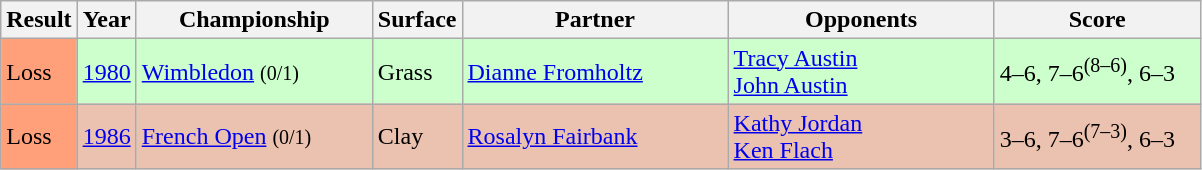<table class="sortable wikitable">
<tr>
<th style="width:40px">Result</th>
<th style="width:30px">Year</th>
<th style="width:150px">Championship</th>
<th style="width:50px">Surface</th>
<th style="width:170px">Partner</th>
<th style="width:170px">Opponents</th>
<th style="width:130px" class="unsortable">Score</th>
</tr>
<tr style="background:#ccffcc;">
<td style="background:#ffa07a;">Loss</td>
<td><a href='#'>1980</a></td>
<td><a href='#'>Wimbledon</a> <small>(0/1)</small></td>
<td>Grass</td>
<td> <a href='#'>Dianne Fromholtz</a></td>
<td> <a href='#'>Tracy Austin</a><br> <a href='#'>John Austin</a></td>
<td>4–6, 7–6<sup>(8–6)</sup>, 6–3</td>
</tr>
<tr style="background:#ebc2af;">
<td style="background:#ffa07a;">Loss</td>
<td><a href='#'>1986</a></td>
<td><a href='#'>French Open</a> <small>(0/1)</small></td>
<td>Clay</td>
<td> <a href='#'>Rosalyn Fairbank</a></td>
<td> <a href='#'>Kathy Jordan</a><br> <a href='#'>Ken Flach</a></td>
<td>3–6, 7–6<sup>(7–3)</sup>, 6–3</td>
</tr>
</table>
